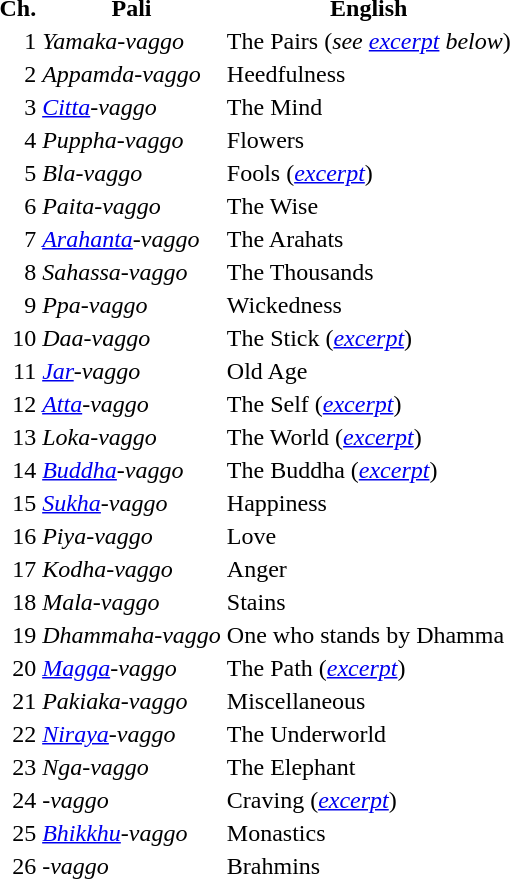<table>
<tr>
<th>Ch.</th>
<th>Pali</th>
<th>English</th>
</tr>
<tr>
<td style="text-align:right">1</td>
<td><em>Yamaka-vaggo</em></td>
<td>The Pairs (<em>see <a href='#'>excerpt</a> below</em>)</td>
</tr>
<tr>
<td style="text-align:right">2</td>
<td><em>Appamda-vaggo</em></td>
<td>Heedfulness</td>
</tr>
<tr>
<td style="text-align:right">3</td>
<td><em><a href='#'>Citta</a>-vaggo</em></td>
<td>The Mind</td>
</tr>
<tr>
<td style="text-align:right">4</td>
<td><em>Puppha-vaggo</em></td>
<td>Flowers</td>
</tr>
<tr>
<td style="text-align:right">5</td>
<td><em>Bla-vaggo</em></td>
<td>Fools (<a href='#'><em>excerpt</em></a>)</td>
</tr>
<tr>
<td style="text-align:right">6</td>
<td><em>Paita-vaggo</em></td>
<td>The Wise</td>
</tr>
<tr>
<td style="text-align:right">7</td>
<td><em><a href='#'>Arahanta</a>-vaggo</em></td>
<td>The Arahats</td>
</tr>
<tr>
<td style="text-align:right">8</td>
<td><em>Sahassa-vaggo</em></td>
<td>The Thousands</td>
</tr>
<tr>
<td style="text-align:right">9</td>
<td><em>Ppa-vaggo</em></td>
<td>Wickedness</td>
</tr>
<tr>
<td style="text-align:right">10</td>
<td><em>Daa-vaggo</em></td>
<td>The Stick (<em><a href='#'>excerpt</a></em>)</td>
</tr>
<tr>
<td style="text-align:right">11</td>
<td><em><a href='#'>Jar</a>-vaggo</em></td>
<td>Old Age</td>
</tr>
<tr>
<td style="text-align:right">12</td>
<td><em><a href='#'>Atta</a>-vaggo</em></td>
<td>The Self (<a href='#'><em>excerpt</em></a>)</td>
</tr>
<tr>
<td style="text-align:right">13</td>
<td><em>Loka-vaggo</em></td>
<td>The World (<a href='#'><em>excerpt</em></a>)</td>
</tr>
<tr>
<td style="text-align:right">14</td>
<td><em><a href='#'>Buddha</a>-vaggo</em></td>
<td>The Buddha (<em><a href='#'>excerpt</a></em>)</td>
</tr>
<tr>
<td style="text-align:right">15</td>
<td><em><a href='#'>Sukha</a>-vaggo</em></td>
<td>Happiness</td>
</tr>
<tr>
<td style="text-align:right">16</td>
<td><em>Piya-vaggo</em></td>
<td>Love</td>
</tr>
<tr>
<td style="text-align:right">17</td>
<td><em>Kodha-vaggo</em></td>
<td>Anger</td>
</tr>
<tr>
<td style="text-align:right">18</td>
<td><em>Mala-vaggo</em></td>
<td>Stains</td>
</tr>
<tr>
<td style="text-align:right">19</td>
<td><em>Dhammaha-vaggo</em></td>
<td>One who stands by Dhamma</td>
</tr>
<tr>
<td style="text-align:right">20</td>
<td><em><a href='#'>Magga</a>-vaggo</em></td>
<td>The Path (<em><a href='#'>excerpt</a></em>)</td>
</tr>
<tr>
<td style="text-align:right">21</td>
<td><em>Pakiaka-vaggo</em></td>
<td>Miscellaneous</td>
</tr>
<tr>
<td style="text-align:right">22</td>
<td><em><a href='#'>Niraya</a>-vaggo</em></td>
<td>The Underworld</td>
</tr>
<tr>
<td style="text-align:right">23</td>
<td><em>Nga-vaggo</em></td>
<td>The Elephant</td>
</tr>
<tr>
<td style="text-align:right">24</td>
<td><em><a href='#'></a>-vaggo</em></td>
<td>Craving (<em><a href='#'>excerpt</a></em>)</td>
</tr>
<tr>
<td style="text-align:right">25</td>
<td><em><a href='#'>Bhikkhu</a>-vaggo</em></td>
<td>Monastics</td>
</tr>
<tr>
<td style="text-align:right">26</td>
<td><em><a href='#'></a>-vaggo</em></td>
<td>Brahmins</td>
</tr>
</table>
